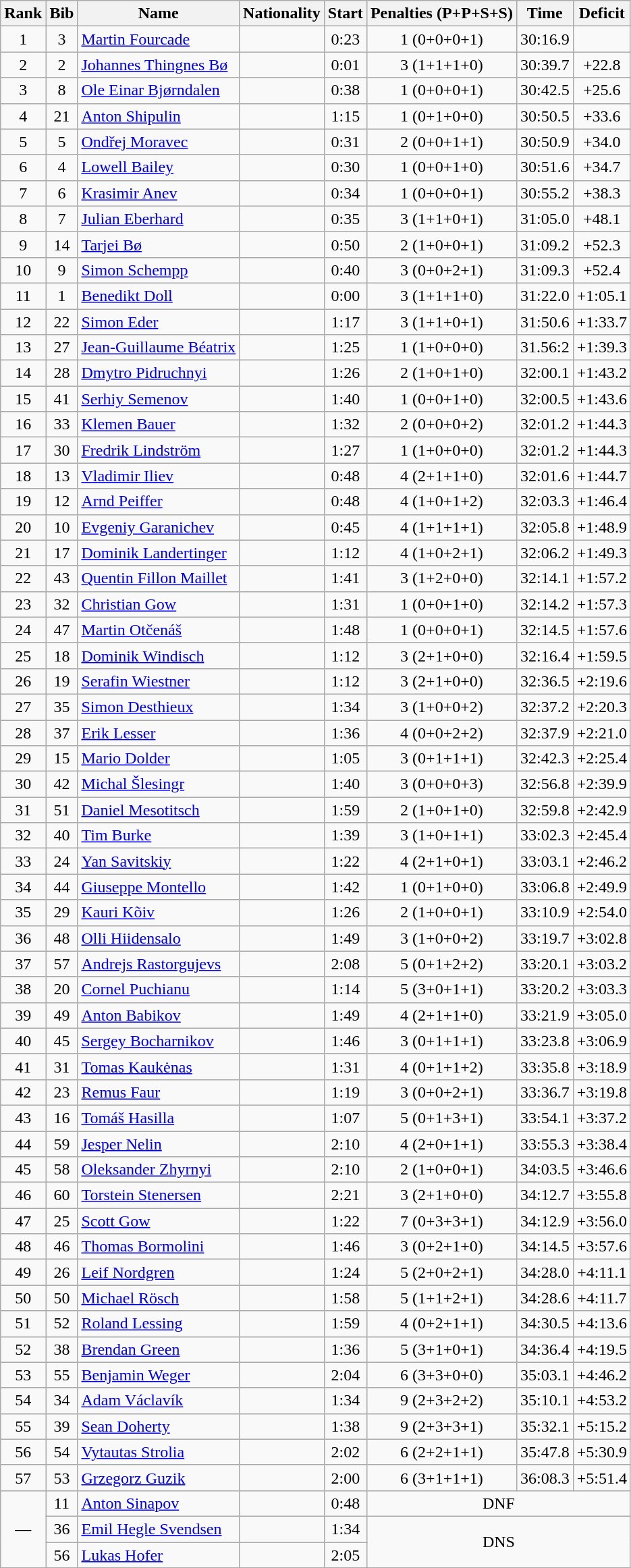<table class="wikitable sortable" style="text-align:center">
<tr>
<th>Rank</th>
<th>Bib</th>
<th>Name</th>
<th>Nationality</th>
<th>Start</th>
<th>Penalties (P+P+S+S)</th>
<th>Time</th>
<th>Deficit</th>
</tr>
<tr>
<td>1</td>
<td>3</td>
<td align=left><a href='#'>Martin Fourcade</a></td>
<td align=left></td>
<td>0:23</td>
<td>1 (0+0+0+1)</td>
<td>30:16.9</td>
<td></td>
</tr>
<tr>
<td>2</td>
<td>2</td>
<td align=left><a href='#'>Johannes Thingnes Bø</a></td>
<td align=left></td>
<td>0:01</td>
<td>3 (1+1+1+0)</td>
<td>30:39.7</td>
<td>+22.8</td>
</tr>
<tr>
<td>3</td>
<td>8</td>
<td align=left><a href='#'>Ole Einar Bjørndalen</a></td>
<td align=left></td>
<td>0:38</td>
<td>1 (0+0+0+1)</td>
<td>30:42.5</td>
<td>+25.6</td>
</tr>
<tr>
<td>4</td>
<td>21</td>
<td align=left><a href='#'>Anton Shipulin</a></td>
<td align=left></td>
<td>1:15</td>
<td>1 (0+1+0+0)</td>
<td>30:50.5</td>
<td>+33.6</td>
</tr>
<tr>
<td>5</td>
<td>5</td>
<td align=left><a href='#'>Ondřej Moravec</a></td>
<td align=left></td>
<td>0:31</td>
<td>2 (0+0+1+1)</td>
<td>30:50.9</td>
<td>+34.0</td>
</tr>
<tr>
<td>6</td>
<td>4</td>
<td align=left><a href='#'>Lowell Bailey</a></td>
<td align=left></td>
<td>0:30</td>
<td>1 (0+0+1+0)</td>
<td>30:51.6</td>
<td>+34.7</td>
</tr>
<tr>
<td>7</td>
<td>6</td>
<td align=left><a href='#'>Krasimir Anev</a></td>
<td align=left></td>
<td>0:34</td>
<td>1 (0+0+0+1)</td>
<td>30:55.2</td>
<td>+38.3</td>
</tr>
<tr>
<td>8</td>
<td>7</td>
<td align=left><a href='#'>Julian Eberhard</a></td>
<td align=left></td>
<td>0:35</td>
<td>3 (1+1+0+1)</td>
<td>31:05.0</td>
<td>+48.1</td>
</tr>
<tr>
<td>9</td>
<td>14</td>
<td align=left><a href='#'>Tarjei Bø</a></td>
<td align=left></td>
<td>0:50</td>
<td>2 (1+0+0+1)</td>
<td>31:09.2</td>
<td>+52.3</td>
</tr>
<tr>
<td>10</td>
<td>9</td>
<td align=left><a href='#'>Simon Schempp</a></td>
<td align=left></td>
<td>0:40</td>
<td>3 (0+0+2+1)</td>
<td>31:09.3</td>
<td>+52.4</td>
</tr>
<tr>
<td>11</td>
<td>1</td>
<td align=left><a href='#'>Benedikt Doll</a></td>
<td align=left></td>
<td>0:00</td>
<td>3 (1+1+1+0)</td>
<td>31:22.0</td>
<td>+1:05.1</td>
</tr>
<tr>
<td>12</td>
<td>22</td>
<td align=left><a href='#'>Simon Eder</a></td>
<td align=left></td>
<td>1:17</td>
<td>3 (1+1+0+1)</td>
<td>31:50.6</td>
<td>+1:33.7</td>
</tr>
<tr>
<td>13</td>
<td>27</td>
<td align=left><a href='#'>Jean-Guillaume Béatrix</a></td>
<td align=left></td>
<td>1:25</td>
<td>1 (1+0+0+0)</td>
<td>31.56:2</td>
<td>+1:39.3</td>
</tr>
<tr>
<td>14</td>
<td>28</td>
<td align=left><a href='#'>Dmytro Pidruchnyi</a></td>
<td align=left></td>
<td>1:26</td>
<td>2 (1+0+1+0)</td>
<td>32:00.1</td>
<td>+1:43.2</td>
</tr>
<tr>
<td>15</td>
<td>41</td>
<td align=left><a href='#'>Serhiy Semenov</a></td>
<td align=left></td>
<td>1:40</td>
<td>1 (0+0+1+0)</td>
<td>32:00.5</td>
<td>+1:43.6</td>
</tr>
<tr>
<td>16</td>
<td>33</td>
<td align=left><a href='#'>Klemen Bauer</a></td>
<td align=left></td>
<td>1:32</td>
<td>2 (0+0+0+2)</td>
<td>32:01.2</td>
<td>+1:44.3</td>
</tr>
<tr>
<td>17</td>
<td>30</td>
<td align=left><a href='#'>Fredrik Lindström</a></td>
<td align=left></td>
<td>1:27</td>
<td>1 (1+0+0+0)</td>
<td>32:01.2</td>
<td>+1:44.3</td>
</tr>
<tr>
<td>18</td>
<td>13</td>
<td align=left><a href='#'>Vladimir Iliev</a></td>
<td align=left></td>
<td>0:48</td>
<td>4 (2+1+1+0)</td>
<td>32:01.6</td>
<td>+1:44.7</td>
</tr>
<tr>
<td>19</td>
<td>12</td>
<td align=left><a href='#'>Arnd Peiffer</a></td>
<td align=left></td>
<td>0:48</td>
<td>4 (1+0+1+2)</td>
<td>32:03.3</td>
<td>+1:46.4</td>
</tr>
<tr>
<td>20</td>
<td>10</td>
<td align=left><a href='#'>Evgeniy Garanichev</a></td>
<td align=left></td>
<td>0:45</td>
<td>4 (1+1+1+1)</td>
<td>32:05.8</td>
<td>+1:48.9</td>
</tr>
<tr>
<td>21</td>
<td>17</td>
<td align=left><a href='#'>Dominik Landertinger</a></td>
<td align=left></td>
<td>1:12</td>
<td>4 (1+0+2+1)</td>
<td>32:06.2</td>
<td>+1:49.3</td>
</tr>
<tr>
<td>22</td>
<td>43</td>
<td align=left><a href='#'>Quentin Fillon Maillet</a></td>
<td align=left></td>
<td>1:41</td>
<td>3 (1+2+0+0)</td>
<td>32:14.1</td>
<td>+1:57.2</td>
</tr>
<tr>
<td>23</td>
<td>32</td>
<td align=left><a href='#'>Christian Gow</a></td>
<td align=left></td>
<td>1:31</td>
<td>1 (0+0+1+0)</td>
<td>32:14.2</td>
<td>+1:57.3</td>
</tr>
<tr>
<td>24</td>
<td>47</td>
<td align=left><a href='#'>Martin Otčenáš</a></td>
<td align=left></td>
<td>1:48</td>
<td>1 (0+0+0+1)</td>
<td>32:14.5</td>
<td>+1:57.6</td>
</tr>
<tr>
<td>25</td>
<td>18</td>
<td align=left><a href='#'>Dominik Windisch</a></td>
<td align=left></td>
<td>1:12</td>
<td>3 (2+1+0+0)</td>
<td>32:16.4</td>
<td>+1:59.5</td>
</tr>
<tr>
<td>26</td>
<td>19</td>
<td align=left><a href='#'>Serafin Wiestner</a></td>
<td align=left></td>
<td>1:12</td>
<td>3 (2+1+0+0)</td>
<td>32:36.5</td>
<td>+2:19.6</td>
</tr>
<tr>
<td>27</td>
<td>35</td>
<td align=left><a href='#'>Simon Desthieux</a></td>
<td align=left></td>
<td>1:34</td>
<td>3 (1+0+0+2)</td>
<td>32:37.2</td>
<td>+2:20.3</td>
</tr>
<tr>
<td>28</td>
<td>37</td>
<td align=left><a href='#'>Erik Lesser</a></td>
<td align=left></td>
<td>1:36</td>
<td>4 (0+0+2+2)</td>
<td>32:37.9</td>
<td>+2:21.0</td>
</tr>
<tr>
<td>29</td>
<td>15</td>
<td align=left><a href='#'>Mario Dolder</a></td>
<td align=left></td>
<td>1:05</td>
<td>3 (0+1+1+1)</td>
<td>32:42.3</td>
<td>+2:25.4</td>
</tr>
<tr>
<td>30</td>
<td>42</td>
<td align=left><a href='#'>Michal Šlesingr</a></td>
<td align=left></td>
<td>1:40</td>
<td>3 (0+0+0+3)</td>
<td>32:56.8</td>
<td>+2:39.9</td>
</tr>
<tr>
<td>31</td>
<td>51</td>
<td align=left><a href='#'>Daniel Mesotitsch</a></td>
<td align=left></td>
<td>1:59</td>
<td>2 (1+0+1+0)</td>
<td>32:59.8</td>
<td>+2:42.9</td>
</tr>
<tr>
<td>32</td>
<td>40</td>
<td align=left><a href='#'>Tim Burke</a></td>
<td align=left></td>
<td>1:39</td>
<td>3 (1+0+1+1)</td>
<td>33:02.3</td>
<td>+2:45.4</td>
</tr>
<tr>
<td>33</td>
<td>24</td>
<td align=left><a href='#'>Yan Savitskiy</a></td>
<td align=left></td>
<td>1:22</td>
<td>4 (2+1+0+1)</td>
<td>33:03.1</td>
<td>+2:46.2</td>
</tr>
<tr>
<td>34</td>
<td>44</td>
<td align=left><a href='#'>Giuseppe Montello</a></td>
<td align=left></td>
<td>1:42</td>
<td>1 (0+1+0+0)</td>
<td>33:06.8</td>
<td>+2:49.9</td>
</tr>
<tr>
<td>35</td>
<td>29</td>
<td align=left><a href='#'>Kauri Kõiv</a></td>
<td align=left></td>
<td>1:26</td>
<td>2 (1+0+0+1)</td>
<td>33:10.9</td>
<td>+2:54.0</td>
</tr>
<tr>
<td>36</td>
<td>48</td>
<td align=left><a href='#'>Olli Hiidensalo</a></td>
<td align=left></td>
<td>1:49</td>
<td>3 (1+0+0+2)</td>
<td>33:19.7</td>
<td>+3:02.8</td>
</tr>
<tr>
<td>37</td>
<td>57</td>
<td align=left><a href='#'>Andrejs Rastorgujevs</a></td>
<td align=left></td>
<td>2:08</td>
<td>5 (0+1+2+2)</td>
<td>33:20.1</td>
<td>+3:03.2</td>
</tr>
<tr>
<td>38</td>
<td>20</td>
<td align=left><a href='#'>Cornel Puchianu</a></td>
<td align=left></td>
<td>1:14</td>
<td>5 (3+0+1+1)</td>
<td>33:20.2</td>
<td>+3:03.3</td>
</tr>
<tr>
<td>39</td>
<td>49</td>
<td align=left><a href='#'>Anton Babikov</a></td>
<td align=left></td>
<td>1:49</td>
<td>4 (2+1+1+0)</td>
<td>33:21.9</td>
<td>+3:05.0</td>
</tr>
<tr>
<td>40</td>
<td>45</td>
<td align=left><a href='#'>Sergey Bocharnikov</a></td>
<td align=left></td>
<td>1:46</td>
<td>3 (0+1+1+1)</td>
<td>33:23.8</td>
<td>+3:06.9</td>
</tr>
<tr>
<td>41</td>
<td>31</td>
<td align=left><a href='#'>Tomas Kaukėnas</a></td>
<td align=left></td>
<td>1:31</td>
<td>4 (0+1+1+2)</td>
<td>33:35.8</td>
<td>+3:18.9</td>
</tr>
<tr>
<td>42</td>
<td>23</td>
<td align=left><a href='#'>Remus Faur</a></td>
<td align=left></td>
<td>1:19</td>
<td>3 (0+0+2+1)</td>
<td>33:36.7</td>
<td>+3:19.8</td>
</tr>
<tr>
<td>43</td>
<td>16</td>
<td align=left><a href='#'>Tomáš Hasilla</a></td>
<td align=left></td>
<td>1:07</td>
<td>5 (0+1+3+1)</td>
<td>33:54.1</td>
<td>+3:37.2</td>
</tr>
<tr>
<td>44</td>
<td>59</td>
<td align=left><a href='#'>Jesper Nelin</a></td>
<td align=left></td>
<td>2:10</td>
<td>4 (2+0+1+1)</td>
<td>33:55.3</td>
<td>+3:38.4</td>
</tr>
<tr>
<td>45</td>
<td>58</td>
<td align=left><a href='#'>Oleksander Zhyrnyi</a></td>
<td align=left></td>
<td>2:10</td>
<td>2 (1+0+0+1)</td>
<td>34:03.5</td>
<td>+3:46.6</td>
</tr>
<tr>
<td>46</td>
<td>60</td>
<td align=left><a href='#'>Torstein Stenersen</a></td>
<td align=left></td>
<td>2:21</td>
<td>3 (2+1+0+0)</td>
<td>34:12.7</td>
<td>+3:55.8</td>
</tr>
<tr>
<td>47</td>
<td>25</td>
<td align=left><a href='#'>Scott Gow</a></td>
<td align=left></td>
<td>1:22</td>
<td>7 (0+3+3+1)</td>
<td>34:12.9</td>
<td>+3:56.0</td>
</tr>
<tr>
<td>48</td>
<td>46</td>
<td align=left><a href='#'>Thomas Bormolini</a></td>
<td align=left></td>
<td>1:46</td>
<td>3 (0+2+1+0)</td>
<td>34:14.5</td>
<td>+3:57.6</td>
</tr>
<tr>
<td>49</td>
<td>26</td>
<td align=left><a href='#'>Leif Nordgren</a></td>
<td align=left></td>
<td>1:24</td>
<td>5 (2+0+2+1)</td>
<td>34:28.0</td>
<td>+4:11.1</td>
</tr>
<tr>
<td>50</td>
<td>50</td>
<td align=left><a href='#'>Michael Rösch</a></td>
<td align=left></td>
<td>1:58</td>
<td>5 (1+1+2+1)</td>
<td>34:28.6</td>
<td>+4:11.7</td>
</tr>
<tr>
<td>51</td>
<td>52</td>
<td align=left><a href='#'>Roland Lessing</a></td>
<td align=left></td>
<td>1:59</td>
<td>4 (0+2+1+1)</td>
<td>34:30.5</td>
<td>+4:13.6</td>
</tr>
<tr>
<td>52</td>
<td>38</td>
<td align=left><a href='#'>Brendan Green</a></td>
<td align=left></td>
<td>1:36</td>
<td>5 (3+1+0+1)</td>
<td>34:36.4</td>
<td>+4:19.5</td>
</tr>
<tr>
<td>53</td>
<td>55</td>
<td align=left><a href='#'>Benjamin Weger</a></td>
<td align=left></td>
<td>2:04</td>
<td>6 (3+3+0+0)</td>
<td>35:03.1</td>
<td>+4:46.2</td>
</tr>
<tr>
<td>54</td>
<td>34</td>
<td align=left><a href='#'>Adam Václavík</a></td>
<td align=left></td>
<td>1:34</td>
<td>9 (2+3+2+2)</td>
<td>35:10.1</td>
<td>+4:53.2</td>
</tr>
<tr>
<td>55</td>
<td>39</td>
<td align=left><a href='#'>Sean Doherty</a></td>
<td align=left></td>
<td>1:38</td>
<td>9 (2+3+3+1)</td>
<td>35:32.1</td>
<td>+5:15.2</td>
</tr>
<tr>
<td>56</td>
<td>54</td>
<td align=left><a href='#'>Vytautas Strolia</a></td>
<td align=left></td>
<td>2:02</td>
<td>6 (2+2+1+1)</td>
<td>35:47.8</td>
<td>+5:30.9</td>
</tr>
<tr>
<td>57</td>
<td>53</td>
<td align=left><a href='#'>Grzegorz Guzik</a></td>
<td align=left></td>
<td>2:00</td>
<td>6 (3+1+1+1)</td>
<td>36:08.3</td>
<td>+5:51.4</td>
</tr>
<tr>
<td rowspan=3>—</td>
<td>11</td>
<td align=left><a href='#'>Anton Sinapov</a></td>
<td align=left></td>
<td>0:48</td>
<td colspan=3>DNF</td>
</tr>
<tr>
<td>36</td>
<td align=left><a href='#'>Emil Hegle Svendsen</a></td>
<td align=left></td>
<td>1:34</td>
<td rowspan=2 colspan=3>DNS</td>
</tr>
<tr>
<td>56</td>
<td align=left><a href='#'>Lukas Hofer</a></td>
<td align=left></td>
<td>2:05</td>
</tr>
</table>
